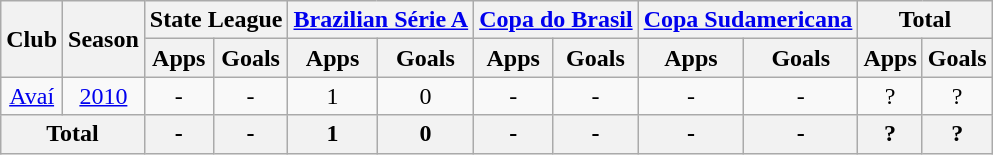<table class="wikitable" style="text-align: center;">
<tr>
<th rowspan="2">Club</th>
<th rowspan="2">Season</th>
<th colspan="2">State League</th>
<th colspan="2"><a href='#'>Brazilian Série A</a></th>
<th colspan="2"><a href='#'>Copa do Brasil</a></th>
<th colspan="2"><a href='#'>Copa Sudamericana</a></th>
<th colspan="2">Total</th>
</tr>
<tr>
<th>Apps</th>
<th>Goals</th>
<th>Apps</th>
<th>Goals</th>
<th>Apps</th>
<th>Goals</th>
<th>Apps</th>
<th>Goals</th>
<th>Apps</th>
<th>Goals</th>
</tr>
<tr>
<td rowspan="1" valign="center"><a href='#'>Avaí</a></td>
<td><a href='#'>2010</a></td>
<td>-</td>
<td>-</td>
<td>1</td>
<td>0</td>
<td>-</td>
<td>-</td>
<td>-</td>
<td>-</td>
<td>?</td>
<td>?</td>
</tr>
<tr>
<th colspan="2"><strong>Total</strong></th>
<th>-</th>
<th>-</th>
<th>1</th>
<th>0</th>
<th>-</th>
<th>-</th>
<th>-</th>
<th>-</th>
<th>?</th>
<th>?</th>
</tr>
</table>
